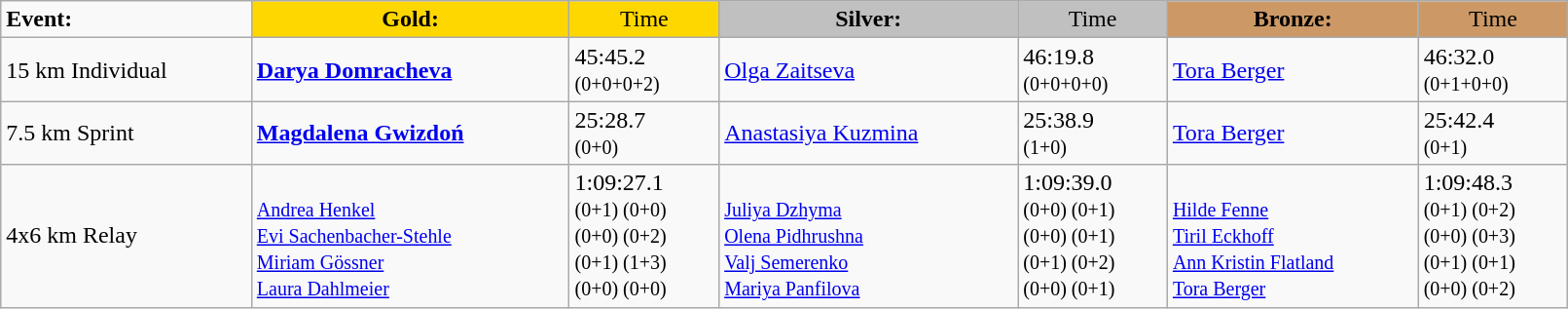<table class="wikitable" width=85%>
<tr>
<td><strong>Event:</strong></td>
<td style="text-align:center;background-color:gold;"><strong>Gold:</strong></td>
<td style="text-align:center;background-color:gold;">Time</td>
<td style="text-align:center;background-color:silver;"><strong>Silver:</strong></td>
<td style="text-align:center;background-color:silver;">Time</td>
<td style="text-align:center;background-color:#CC9966;"><strong>Bronze:</strong></td>
<td style="text-align:center;background-color:#CC9966;">Time</td>
</tr>
<tr>
<td>15 km Individual<br></td>
<td><strong><a href='#'>Darya Domracheva</a></strong><br><small></small></td>
<td>45:45.2<br><small>(0+0+0+2)</small></td>
<td><a href='#'>Olga Zaitseva</a><br><small></small></td>
<td>46:19.8<br><small>(0+0+0+0)</small></td>
<td><a href='#'>Tora Berger</a><br><small></small></td>
<td>46:32.0<br><small>(0+1+0+0)</small></td>
</tr>
<tr>
<td>7.5 km Sprint<br></td>
<td><strong><a href='#'>Magdalena Gwizdoń</a></strong><br><small></small></td>
<td>25:28.7<br><small>(0+0)</small></td>
<td><a href='#'>Anastasiya Kuzmina</a><br><small></small></td>
<td>25:38.9<br><small>(1+0)</small></td>
<td><a href='#'>Tora Berger</a><br><small></small></td>
<td>25:42.4<br><small>(0+1)</small></td>
</tr>
<tr>
<td>4x6 km Relay<br></td>
<td><strong></strong>  <br><small><a href='#'>Andrea Henkel</a><br><a href='#'>Evi Sachenbacher-Stehle</a><br><a href='#'>Miriam Gössner</a><br><a href='#'>Laura Dahlmeier</a></small></td>
<td>1:09:27.1<br><small>(0+1) (0+0)<br>(0+0) (0+2)<br>(0+1) (1+3)<br>(0+0) (0+0)</small></td>
<td>  <br><small><a href='#'>Juliya Dzhyma</a><br><a href='#'>Olena Pidhrushna</a><br><a href='#'>Valj Semerenko</a><br><a href='#'>Mariya Panfilova</a></small></td>
<td>1:09:39.0<br><small>(0+0) (0+1)<br>(0+0) (0+1)<br>(0+1) (0+2)<br>(0+0) (0+1)</small></td>
<td>  <br><small><a href='#'>Hilde Fenne</a><br><a href='#'>Tiril Eckhoff</a><br><a href='#'>Ann Kristin Flatland</a><br><a href='#'>Tora Berger</a></small></td>
<td>1:09:48.3<br><small>(0+1) (0+2)<br>(0+0) (0+3)<br>(0+1) (0+1)<br>(0+0) (0+2)</small></td>
</tr>
</table>
